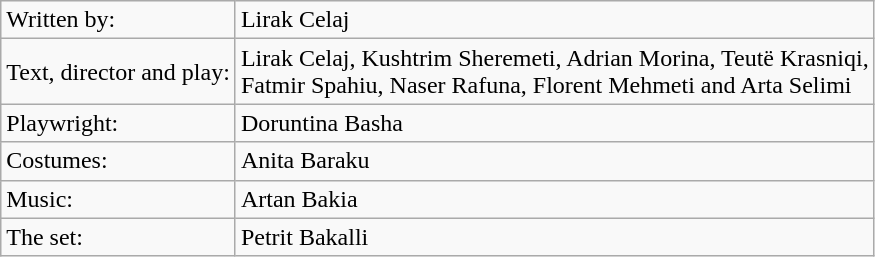<table class="wikitable">
<tr>
<td>Written by:</td>
<td>Lirak Celaj</td>
</tr>
<tr>
<td>Text, director and play:</td>
<td>Lirak Celaj, Kushtrim Sheremeti, Adrian Morina, Teutë Krasniqi,<br>Fatmir Spahiu, Naser Rafuna, Florent Mehmeti and Arta Selimi</td>
</tr>
<tr>
<td>Playwright:</td>
<td>Doruntina Basha</td>
</tr>
<tr>
<td>Costumes:</td>
<td>Anita Baraku</td>
</tr>
<tr>
<td>Music:</td>
<td>Artan Bakia</td>
</tr>
<tr>
<td>The set:</td>
<td>Petrit Bakalli</td>
</tr>
</table>
